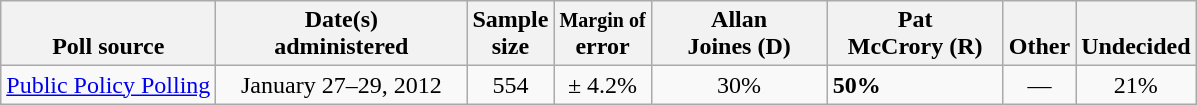<table class="wikitable">
<tr valign= bottom>
<th>Poll source</th>
<th style="width:160px;">Date(s)<br>administered</th>
<th class=small>Sample<br>size</th>
<th><small>Margin of</small><br>error</th>
<th width=110px>Allan<br>Joines (D)</th>
<th width=110px>Pat<br>McCrory (R)</th>
<th>Other</th>
<th>Undecided</th>
</tr>
<tr>
<td><a href='#'>Public Policy Polling</a></td>
<td align=center>January 27–29, 2012</td>
<td align=center>554</td>
<td align=center>± 4.2%</td>
<td align=center>30%</td>
<td><strong>50%</strong></td>
<td align=center>—</td>
<td align=center>21%</td>
</tr>
</table>
